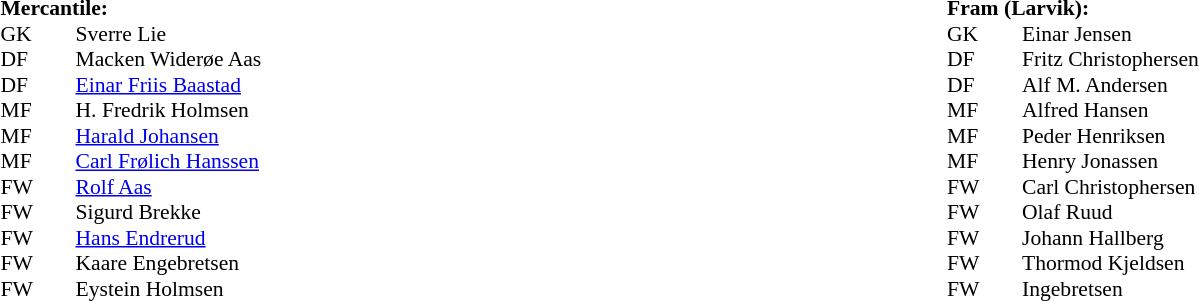<table width=100%>
<tr>
<td valign=top width=50%><br><table style=font-size:90% cellspacing=0 cellpadding=0>
<tr>
<td colspan="4"><strong>Mercantile:</strong></td>
</tr>
<tr>
<th width=25></th>
<th width=25></th>
</tr>
<tr>
<td>GK</td>
<td></td>
<td>Sverre Lie</td>
</tr>
<tr>
<td>DF</td>
<td></td>
<td>Macken Widerøe Aas</td>
</tr>
<tr>
<td>DF</td>
<td></td>
<td><a href='#'>Einar Friis Baastad</a></td>
</tr>
<tr>
<td>MF</td>
<td></td>
<td>H. Fredrik Holmsen</td>
</tr>
<tr>
<td>MF</td>
<td></td>
<td><a href='#'>Harald Johansen</a></td>
</tr>
<tr>
<td>MF</td>
<td></td>
<td><a href='#'>Carl Frølich Hanssen</a></td>
</tr>
<tr>
<td>FW</td>
<td></td>
<td><a href='#'>Rolf Aas</a></td>
</tr>
<tr>
<td>FW</td>
<td></td>
<td>Sigurd Brekke</td>
</tr>
<tr>
<td>FW</td>
<td></td>
<td><a href='#'>Hans Endrerud</a></td>
</tr>
<tr>
<td>FW</td>
<td></td>
<td>Kaare Engebretsen</td>
</tr>
<tr>
<td>FW</td>
<td></td>
<td>Eystein Holmsen</td>
</tr>
</table>
</td>
<td valign="top" width="50%"><br><table style=font-size:90% cellspacing=0 cellpadding=0>
<tr>
<td colspan="4"><strong>Fram (Larvik):</strong></td>
</tr>
<tr>
<th width=25></th>
<th width=25></th>
</tr>
<tr>
<td>GK</td>
<td></td>
<td>Einar Jensen</td>
</tr>
<tr>
<td>DF</td>
<td></td>
<td>Fritz Christophersen</td>
</tr>
<tr>
<td>DF</td>
<td></td>
<td>Alf M. Andersen</td>
</tr>
<tr>
<td>MF</td>
<td></td>
<td>Alfred Hansen</td>
</tr>
<tr>
<td>MF</td>
<td></td>
<td>Peder Henriksen</td>
</tr>
<tr>
<td>MF</td>
<td></td>
<td>Henry Jonassen</td>
</tr>
<tr>
<td>FW</td>
<td></td>
<td>Carl Christophersen</td>
</tr>
<tr>
<td>FW</td>
<td></td>
<td>Olaf Ruud</td>
</tr>
<tr>
<td>FW</td>
<td></td>
<td>Johann Hallberg</td>
</tr>
<tr>
<td>FW</td>
<td></td>
<td>Thormod Kjeldsen</td>
</tr>
<tr>
<td>FW</td>
<td></td>
<td>Ingebretsen</td>
</tr>
</table>
</td>
</tr>
</table>
